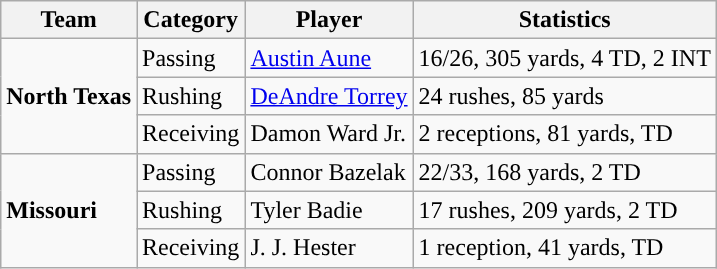<table class="wikitable" style="float: left;">
<tr>
<th>Team</th>
<th>Category</th>
<th>Player</th>
<th>Statistics</th>
</tr>
<tr>
<td rowspan=3><strong>North Texas</strong></td>
<td>Passing</td>
<td><a href='#'>Austin Aune</a></td>
<td>16/26, 305 yards, 4 TD, 2 INT</td>
</tr>
<tr>
<td>Rushing</td>
<td><a href='#'>DeAndre Torrey</a></td>
<td>24 rushes, 85 yards</td>
</tr>
<tr>
<td>Receiving</td>
<td>Damon Ward Jr.</td>
<td>2 receptions, 81 yards, TD</td>
</tr>
<tr>
<td rowspan=3><strong>Missouri</strong></td>
<td>Passing</td>
<td>Connor Bazelak</td>
<td>22/33, 168 yards, 2 TD</td>
</tr>
<tr>
<td>Rushing</td>
<td>Tyler Badie</td>
<td>17 rushes, 209 yards, 2 TD</td>
</tr>
<tr>
<td>Receiving</td>
<td>J. J. Hester</td>
<td>1 reception, 41 yards, TD</td>
</tr>
</table>
